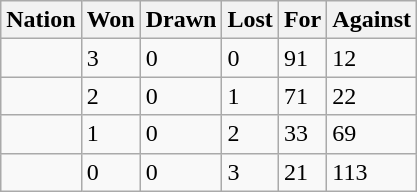<table class="wikitable">
<tr>
<th>Nation</th>
<th>Won</th>
<th>Drawn</th>
<th>Lost</th>
<th>For</th>
<th>Against</th>
</tr>
<tr>
<td></td>
<td>3</td>
<td>0</td>
<td>0</td>
<td>91</td>
<td>12</td>
</tr>
<tr>
<td></td>
<td>2</td>
<td>0</td>
<td>1</td>
<td>71</td>
<td>22</td>
</tr>
<tr>
<td></td>
<td>1</td>
<td>0</td>
<td>2</td>
<td>33</td>
<td>69</td>
</tr>
<tr>
<td></td>
<td>0</td>
<td>0</td>
<td>3</td>
<td>21</td>
<td>113</td>
</tr>
</table>
